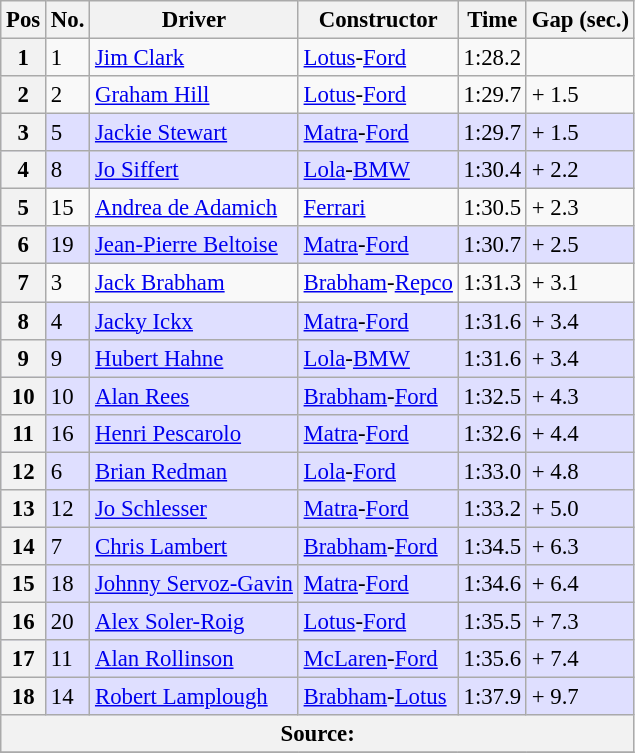<table class="wikitable" style="font-size: 95%;">
<tr>
<th>Pos</th>
<th>No.</th>
<th>Driver</th>
<th>Constructor</th>
<th>Time</th>
<th>Gap (sec.)</th>
</tr>
<tr>
<th>1</th>
<td>1</td>
<td> <a href='#'>Jim Clark</a></td>
<td><a href='#'>Lotus</a>-<a href='#'>Ford</a></td>
<td>1:28.2</td>
<td></td>
</tr>
<tr>
<th>2</th>
<td>2</td>
<td> <a href='#'>Graham Hill</a></td>
<td><a href='#'>Lotus</a>-<a href='#'>Ford</a></td>
<td>1:29.7</td>
<td>+ 1.5</td>
</tr>
<tr style="background-color: #DFDFFF">
<th>3</th>
<td>5</td>
<td> <a href='#'>Jackie Stewart</a></td>
<td><a href='#'>Matra</a>-<a href='#'>Ford</a></td>
<td>1:29.7</td>
<td>+ 1.5</td>
</tr>
<tr style="background-color: #DFDFFF">
<th>4</th>
<td>8</td>
<td> <a href='#'>Jo Siffert</a></td>
<td><a href='#'>Lola</a>-<a href='#'>BMW</a></td>
<td>1:30.4</td>
<td>+ 2.2</td>
</tr>
<tr>
<th>5</th>
<td>15</td>
<td> <a href='#'>Andrea de Adamich</a></td>
<td><a href='#'>Ferrari</a></td>
<td>1:30.5</td>
<td>+ 2.3</td>
</tr>
<tr style="background-color: #DFDFFF">
<th>6</th>
<td>19</td>
<td> <a href='#'>Jean-Pierre Beltoise</a></td>
<td><a href='#'>Matra</a>-<a href='#'>Ford</a></td>
<td>1:30.7</td>
<td>+ 2.5</td>
</tr>
<tr>
<th>7</th>
<td>3</td>
<td> <a href='#'>Jack Brabham</a></td>
<td><a href='#'>Brabham</a>-<a href='#'>Repco</a></td>
<td>1:31.3</td>
<td>+ 3.1</td>
</tr>
<tr style="background-color: #DFDFFF">
<th>8</th>
<td>4</td>
<td> <a href='#'>Jacky Ickx</a></td>
<td><a href='#'>Matra</a>-<a href='#'>Ford</a></td>
<td>1:31.6</td>
<td>+ 3.4</td>
</tr>
<tr style="background-color: #DFDFFF">
<th>9</th>
<td>9</td>
<td> <a href='#'>Hubert Hahne</a></td>
<td><a href='#'>Lola</a>-<a href='#'>BMW</a></td>
<td>1:31.6</td>
<td>+ 3.4</td>
</tr>
<tr style="background-color: #DFDFFF">
<th>10</th>
<td>10</td>
<td> <a href='#'>Alan Rees</a></td>
<td><a href='#'>Brabham</a>-<a href='#'>Ford</a></td>
<td>1:32.5</td>
<td>+ 4.3</td>
</tr>
<tr style="background-color: #DFDFFF">
<th>11</th>
<td>16</td>
<td> <a href='#'>Henri Pescarolo</a></td>
<td><a href='#'>Matra</a>-<a href='#'>Ford</a></td>
<td>1:32.6</td>
<td>+ 4.4</td>
</tr>
<tr style="background-color: #DFDFFF">
<th>12</th>
<td>6</td>
<td> <a href='#'>Brian Redman</a></td>
<td><a href='#'>Lola</a>-<a href='#'>Ford</a></td>
<td>1:33.0</td>
<td>+ 4.8</td>
</tr>
<tr style="background-color: #DFDFFF">
<th>13</th>
<td>12</td>
<td> <a href='#'>Jo Schlesser</a></td>
<td><a href='#'>Matra</a>-<a href='#'>Ford</a></td>
<td>1:33.2</td>
<td>+ 5.0</td>
</tr>
<tr style="background-color: #DFDFFF">
<th>14</th>
<td>7</td>
<td> <a href='#'>Chris Lambert</a></td>
<td><a href='#'>Brabham</a>-<a href='#'>Ford</a></td>
<td>1:34.5</td>
<td>+ 6.3</td>
</tr>
<tr style="background-color: #DFDFFF">
<th>15</th>
<td>18</td>
<td> <a href='#'>Johnny Servoz-Gavin</a></td>
<td><a href='#'>Matra</a>-<a href='#'>Ford</a></td>
<td>1:34.6</td>
<td>+ 6.4</td>
</tr>
<tr style="background-color: #DFDFFF">
<th>16</th>
<td>20</td>
<td> <a href='#'>Alex Soler-Roig</a></td>
<td><a href='#'>Lotus</a>-<a href='#'>Ford</a></td>
<td>1:35.5</td>
<td>+ 7.3</td>
</tr>
<tr style="background-color: #DFDFFF">
<th>17</th>
<td>11</td>
<td> <a href='#'>Alan Rollinson</a></td>
<td><a href='#'>McLaren</a>-<a href='#'>Ford</a></td>
<td>1:35.6</td>
<td>+ 7.4</td>
</tr>
<tr style="background-color: #DFDFFF">
<th>18</th>
<td>14</td>
<td> <a href='#'>Robert Lamplough</a></td>
<td><a href='#'>Brabham</a>-<a href='#'>Lotus</a></td>
<td>1:37.9</td>
<td>+ 9.7</td>
</tr>
<tr>
<th colspan="6">Source:</th>
</tr>
<tr>
</tr>
</table>
